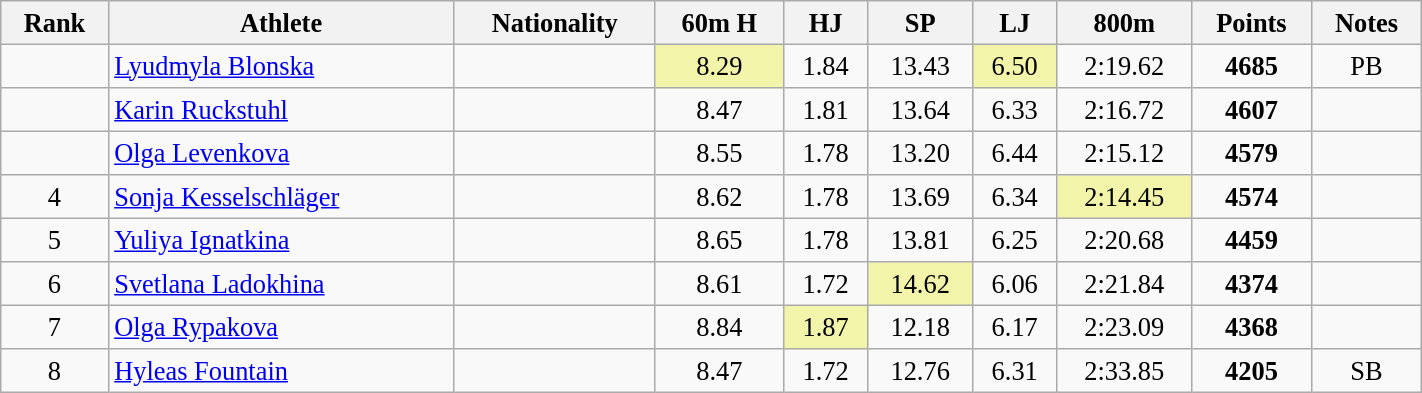<table class="wikitable sortable" style=" text-align:center; font-size:110%;" width="75%">
<tr>
<th>Rank</th>
<th>Athlete</th>
<th>Nationality</th>
<th>60m H</th>
<th>HJ</th>
<th>SP</th>
<th>LJ</th>
<th>800m</th>
<th>Points</th>
<th>Notes</th>
</tr>
<tr>
<td></td>
<td align=left><a href='#'>Lyudmyla Blonska</a></td>
<td align=left></td>
<td bgcolor=#F2F5A9>8.29</td>
<td>1.84</td>
<td>13.43</td>
<td bgcolor=#F2F5A9>6.50</td>
<td>2:19.62</td>
<td><strong>4685</strong></td>
<td>PB</td>
</tr>
<tr>
<td></td>
<td align=left><a href='#'>Karin Ruckstuhl</a></td>
<td align=left></td>
<td>8.47</td>
<td>1.81</td>
<td>13.64</td>
<td>6.33</td>
<td>2:16.72</td>
<td><strong>4607</strong></td>
<td></td>
</tr>
<tr>
<td></td>
<td align=left><a href='#'>Olga Levenkova</a></td>
<td align=left></td>
<td>8.55</td>
<td>1.78</td>
<td>13.20</td>
<td>6.44</td>
<td>2:15.12</td>
<td><strong>4579</strong></td>
<td></td>
</tr>
<tr>
<td>4</td>
<td align=left><a href='#'>Sonja Kesselschläger</a></td>
<td align=left></td>
<td>8.62</td>
<td>1.78</td>
<td>13.69</td>
<td>6.34</td>
<td bgcolor=#F2F5A9>2:14.45</td>
<td><strong>4574</strong></td>
<td></td>
</tr>
<tr>
<td>5</td>
<td align=left><a href='#'>Yuliya Ignatkina</a></td>
<td align=left></td>
<td>8.65</td>
<td>1.78</td>
<td>13.81</td>
<td>6.25</td>
<td>2:20.68</td>
<td><strong>4459</strong></td>
<td></td>
</tr>
<tr>
<td>6</td>
<td align=left><a href='#'>Svetlana Ladokhina</a></td>
<td align=left></td>
<td>8.61</td>
<td>1.72</td>
<td bgcolor=#F2F5A9>14.62</td>
<td>6.06</td>
<td>2:21.84</td>
<td><strong>4374</strong></td>
<td></td>
</tr>
<tr>
<td>7</td>
<td align=left><a href='#'>Olga Rypakova</a></td>
<td align=left></td>
<td>8.84</td>
<td bgcolor=#F2F5A9>1.87</td>
<td>12.18</td>
<td>6.17</td>
<td>2:23.09</td>
<td><strong>4368</strong></td>
<td></td>
</tr>
<tr>
<td>8</td>
<td align=left><a href='#'>Hyleas Fountain</a></td>
<td align=left></td>
<td>8.47</td>
<td>1.72</td>
<td>12.76</td>
<td>6.31</td>
<td>2:33.85</td>
<td><strong>4205</strong></td>
<td>SB</td>
</tr>
</table>
